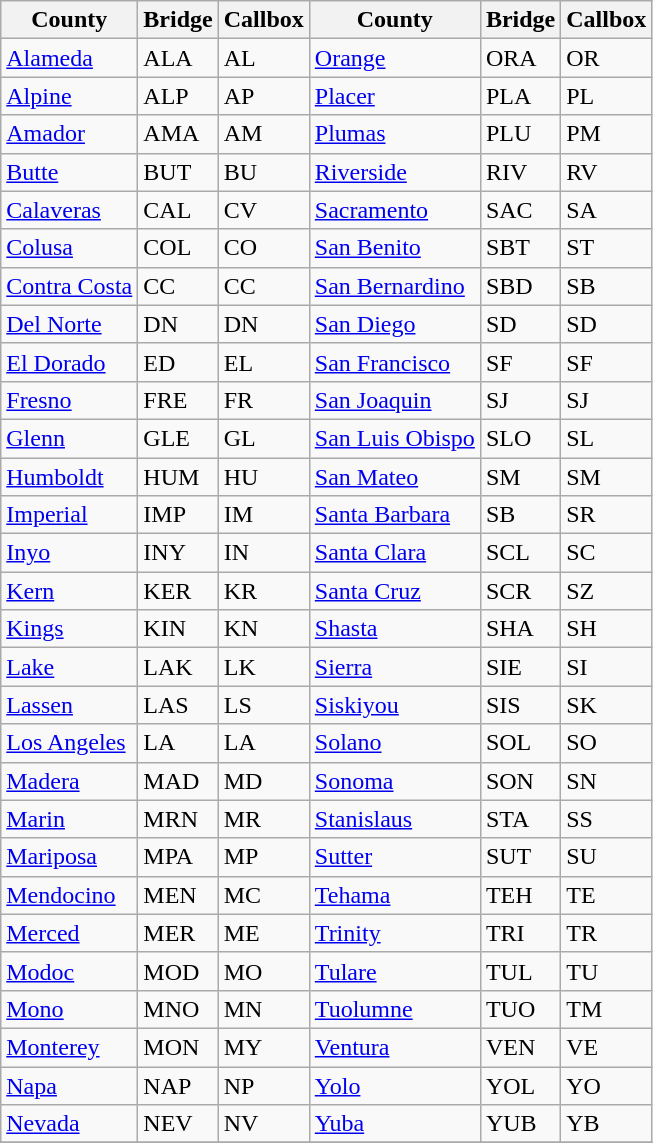<table class="wikitable">
<tr>
<th>County</th>
<th>Bridge</th>
<th>Callbox</th>
<th>County</th>
<th>Bridge</th>
<th>Callbox</th>
</tr>
<tr>
<td><a href='#'>Alameda</a></td>
<td>ALA</td>
<td>AL</td>
<td><a href='#'>Orange</a></td>
<td>ORA</td>
<td>OR</td>
</tr>
<tr>
<td><a href='#'>Alpine</a></td>
<td>ALP</td>
<td>AP</td>
<td><a href='#'>Placer</a></td>
<td>PLA</td>
<td>PL</td>
</tr>
<tr>
<td><a href='#'>Amador</a></td>
<td>AMA</td>
<td>AM</td>
<td><a href='#'>Plumas</a></td>
<td>PLU</td>
<td>PM</td>
</tr>
<tr>
<td><a href='#'>Butte</a></td>
<td>BUT</td>
<td>BU</td>
<td><a href='#'>Riverside</a></td>
<td>RIV</td>
<td>RV</td>
</tr>
<tr>
<td><a href='#'>Calaveras</a></td>
<td>CAL</td>
<td>CV</td>
<td><a href='#'>Sacramento</a></td>
<td>SAC</td>
<td>SA</td>
</tr>
<tr>
<td><a href='#'>Colusa</a></td>
<td>COL</td>
<td>CO</td>
<td><a href='#'>San Benito</a></td>
<td>SBT</td>
<td>ST</td>
</tr>
<tr>
<td><a href='#'>Contra Costa</a></td>
<td>CC</td>
<td>CC</td>
<td><a href='#'>San Bernardino</a></td>
<td>SBD</td>
<td>SB</td>
</tr>
<tr>
<td><a href='#'>Del Norte</a></td>
<td>DN</td>
<td>DN</td>
<td><a href='#'>San Diego</a></td>
<td>SD</td>
<td>SD</td>
</tr>
<tr>
<td><a href='#'>El Dorado</a></td>
<td>ED</td>
<td>EL</td>
<td><a href='#'>San Francisco</a></td>
<td>SF</td>
<td>SF</td>
</tr>
<tr>
<td><a href='#'>Fresno</a></td>
<td>FRE</td>
<td>FR</td>
<td><a href='#'>San Joaquin</a></td>
<td>SJ</td>
<td>SJ</td>
</tr>
<tr>
<td><a href='#'>Glenn</a></td>
<td>GLE</td>
<td>GL</td>
<td><a href='#'>San Luis Obispo</a></td>
<td>SLO</td>
<td>SL</td>
</tr>
<tr>
<td><a href='#'>Humboldt</a></td>
<td>HUM</td>
<td>HU</td>
<td><a href='#'>San Mateo</a></td>
<td>SM</td>
<td>SM</td>
</tr>
<tr>
<td><a href='#'>Imperial</a></td>
<td>IMP</td>
<td>IM</td>
<td><a href='#'>Santa Barbara</a></td>
<td>SB</td>
<td>SR</td>
</tr>
<tr>
<td><a href='#'>Inyo</a></td>
<td>INY</td>
<td>IN</td>
<td><a href='#'>Santa Clara</a></td>
<td>SCL</td>
<td>SC</td>
</tr>
<tr>
<td><a href='#'>Kern</a></td>
<td>KER</td>
<td>KR</td>
<td><a href='#'>Santa Cruz</a></td>
<td>SCR</td>
<td>SZ</td>
</tr>
<tr>
<td><a href='#'>Kings</a></td>
<td>KIN</td>
<td>KN</td>
<td><a href='#'>Shasta</a></td>
<td>SHA</td>
<td>SH</td>
</tr>
<tr>
<td><a href='#'>Lake</a></td>
<td>LAK</td>
<td>LK</td>
<td><a href='#'>Sierra</a></td>
<td>SIE</td>
<td>SI</td>
</tr>
<tr>
<td><a href='#'>Lassen</a></td>
<td>LAS</td>
<td>LS</td>
<td><a href='#'>Siskiyou</a></td>
<td>SIS</td>
<td>SK</td>
</tr>
<tr>
<td><a href='#'>Los Angeles</a></td>
<td>LA</td>
<td>LA</td>
<td><a href='#'>Solano</a></td>
<td>SOL</td>
<td>SO</td>
</tr>
<tr>
<td><a href='#'>Madera</a></td>
<td>MAD</td>
<td>MD</td>
<td><a href='#'>Sonoma</a></td>
<td>SON</td>
<td>SN</td>
</tr>
<tr>
<td><a href='#'>Marin</a></td>
<td>MRN</td>
<td>MR</td>
<td><a href='#'>Stanislaus</a></td>
<td>STA</td>
<td>SS</td>
</tr>
<tr>
<td><a href='#'>Mariposa</a></td>
<td>MPA</td>
<td>MP</td>
<td><a href='#'>Sutter</a></td>
<td>SUT</td>
<td>SU</td>
</tr>
<tr>
<td><a href='#'>Mendocino</a></td>
<td>MEN</td>
<td>MC</td>
<td><a href='#'>Tehama</a></td>
<td>TEH</td>
<td>TE</td>
</tr>
<tr>
<td><a href='#'>Merced</a></td>
<td>MER</td>
<td>ME</td>
<td><a href='#'>Trinity</a></td>
<td>TRI</td>
<td>TR</td>
</tr>
<tr>
<td><a href='#'>Modoc</a></td>
<td>MOD</td>
<td>MO</td>
<td><a href='#'>Tulare</a></td>
<td>TUL</td>
<td>TU</td>
</tr>
<tr>
<td><a href='#'>Mono</a></td>
<td>MNO</td>
<td>MN</td>
<td><a href='#'>Tuolumne</a></td>
<td>TUO</td>
<td>TM</td>
</tr>
<tr>
<td><a href='#'>Monterey</a></td>
<td>MON</td>
<td>MY</td>
<td><a href='#'>Ventura</a></td>
<td>VEN</td>
<td>VE</td>
</tr>
<tr>
<td><a href='#'>Napa</a></td>
<td>NAP</td>
<td>NP</td>
<td><a href='#'>Yolo</a></td>
<td>YOL</td>
<td>YO</td>
</tr>
<tr>
<td><a href='#'>Nevada</a></td>
<td>NEV</td>
<td>NV</td>
<td><a href='#'>Yuba</a></td>
<td>YUB</td>
<td>YB</td>
</tr>
<tr>
</tr>
</table>
